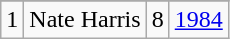<table class="wikitable">
<tr>
</tr>
<tr>
<td>1</td>
<td>Nate Harris</td>
<td>8</td>
<td><a href='#'>1984</a></td>
</tr>
</table>
